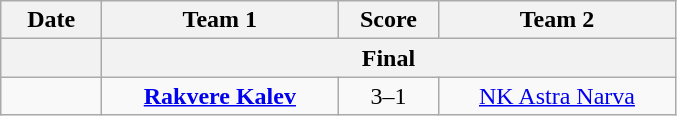<table class="wikitable" style="text-align: center">
<tr>
<th width=60px>Date</th>
<th width=150px>Team 1</th>
<th width=60px>Score</th>
<th width=150px>Team 2</th>
</tr>
<tr>
<th></th>
<th colspan=3>Final</th>
</tr>
<tr>
<td></td>
<td><strong><a href='#'>Rakvere Kalev</a></strong></td>
<td>3–1</td>
<td><a href='#'>NK Astra Narva</a></td>
</tr>
</table>
